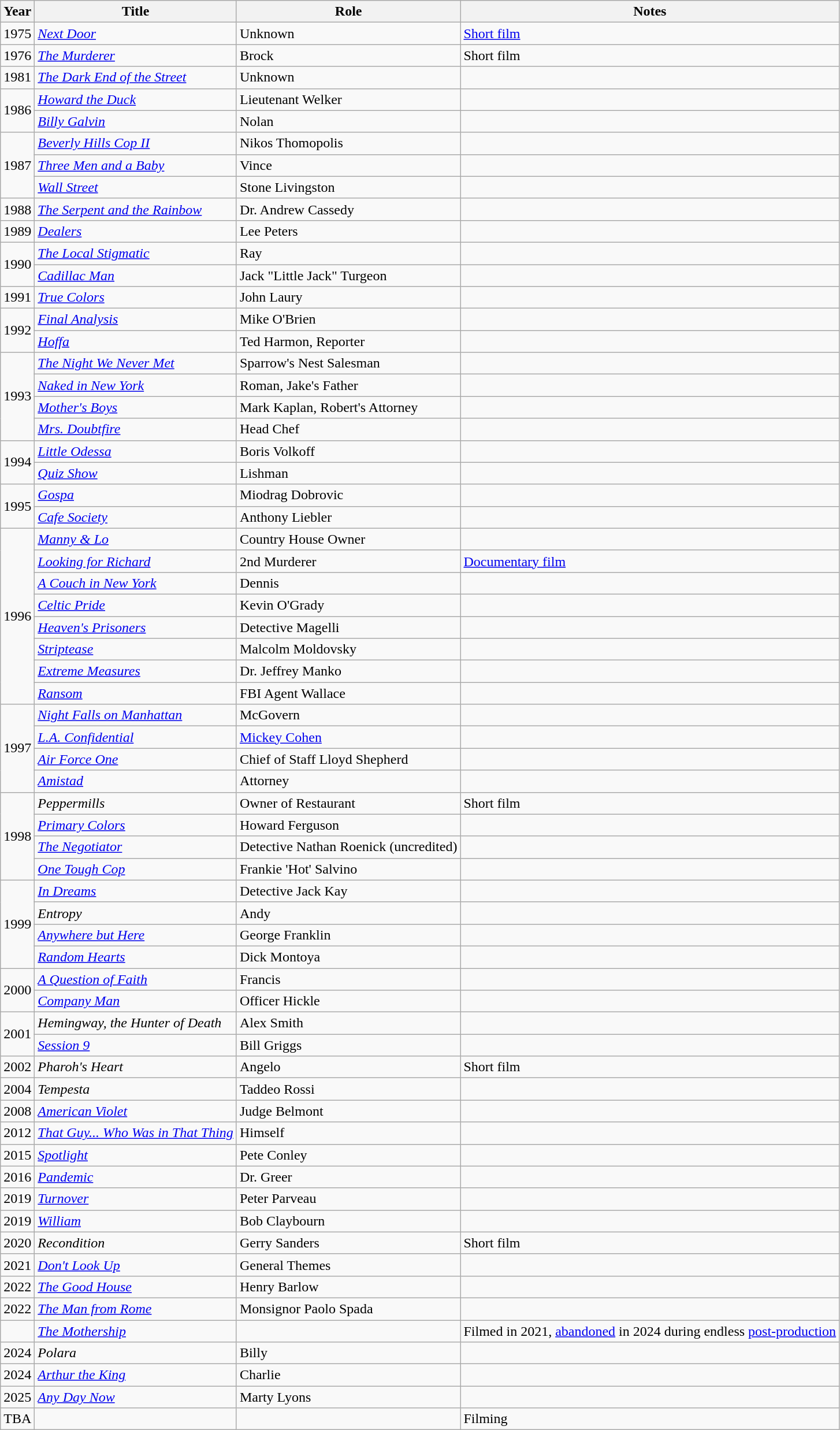<table class="wikitable">
<tr>
<th>Year</th>
<th>Title</th>
<th>Role</th>
<th>Notes</th>
</tr>
<tr>
<td>1975</td>
<td><em><a href='#'>Next Door</a></em></td>
<td>Unknown</td>
<td><a href='#'>Short film</a></td>
</tr>
<tr>
<td>1976</td>
<td><em><a href='#'>The Murderer</a></em></td>
<td>Brock</td>
<td>Short film</td>
</tr>
<tr>
<td>1981</td>
<td><em><a href='#'>The Dark End of the Street</a></em></td>
<td>Unknown</td>
<td></td>
</tr>
<tr>
<td rowspan=2>1986</td>
<td><em><a href='#'>Howard the Duck</a></em></td>
<td>Lieutenant Welker</td>
<td></td>
</tr>
<tr>
<td><em><a href='#'>Billy Galvin</a></em></td>
<td>Nolan</td>
<td></td>
</tr>
<tr>
<td rowspan=3>1987</td>
<td><em><a href='#'>Beverly Hills Cop II</a></em></td>
<td>Nikos Thomopolis</td>
<td></td>
</tr>
<tr>
<td><em><a href='#'>Three Men and a Baby</a></em></td>
<td>Vince</td>
<td></td>
</tr>
<tr>
<td><em><a href='#'>Wall Street</a></em></td>
<td>Stone Livingston</td>
<td></td>
</tr>
<tr>
<td>1988</td>
<td><em><a href='#'>The Serpent and the Rainbow</a></em></td>
<td>Dr. Andrew Cassedy</td>
<td></td>
</tr>
<tr>
<td>1989</td>
<td><em><a href='#'>Dealers</a></em></td>
<td>Lee Peters</td>
<td></td>
</tr>
<tr>
<td rowspan=2>1990</td>
<td><em><a href='#'>The Local Stigmatic</a></em></td>
<td>Ray</td>
<td></td>
</tr>
<tr>
<td><em><a href='#'>Cadillac Man</a></em></td>
<td>Jack "Little Jack" Turgeon</td>
<td></td>
</tr>
<tr>
<td>1991</td>
<td><em><a href='#'>True Colors</a></em></td>
<td>John Laury</td>
<td></td>
</tr>
<tr>
<td rowspan=2>1992</td>
<td><em><a href='#'>Final Analysis</a></em></td>
<td>Mike O'Brien</td>
<td></td>
</tr>
<tr>
<td><em><a href='#'>Hoffa</a></em></td>
<td>Ted Harmon, Reporter</td>
<td></td>
</tr>
<tr>
<td rowspan=4>1993</td>
<td><em><a href='#'>The Night We Never Met</a></em></td>
<td>Sparrow's Nest Salesman</td>
<td></td>
</tr>
<tr>
<td><em><a href='#'>Naked in New York</a></em></td>
<td>Roman, Jake's Father</td>
<td></td>
</tr>
<tr>
<td><em><a href='#'>Mother's Boys</a></em></td>
<td>Mark Kaplan, Robert's Attorney</td>
<td></td>
</tr>
<tr>
<td><em><a href='#'>Mrs. Doubtfire</a></em></td>
<td>Head Chef</td>
<td></td>
</tr>
<tr>
<td rowspan=2>1994</td>
<td><em><a href='#'>Little Odessa</a></em></td>
<td>Boris Volkoff</td>
<td></td>
</tr>
<tr>
<td><em><a href='#'>Quiz Show</a></em></td>
<td>Lishman</td>
<td></td>
</tr>
<tr>
<td rowspan=2>1995</td>
<td><em><a href='#'>Gospa</a></em></td>
<td>Miodrag Dobrovic</td>
<td></td>
</tr>
<tr>
<td><em><a href='#'>Cafe Society</a></em></td>
<td>Anthony Liebler</td>
<td></td>
</tr>
<tr>
<td rowspan=8>1996</td>
<td><em><a href='#'>Manny & Lo</a></em></td>
<td>Country House Owner</td>
<td></td>
</tr>
<tr>
<td><em><a href='#'>Looking for Richard</a></em></td>
<td>2nd Murderer</td>
<td><a href='#'>Documentary film</a></td>
</tr>
<tr>
<td><em><a href='#'>A Couch in New York</a></em></td>
<td>Dennis</td>
<td></td>
</tr>
<tr>
<td><em><a href='#'>Celtic Pride</a></em></td>
<td>Kevin O'Grady</td>
<td></td>
</tr>
<tr>
<td><em><a href='#'>Heaven's Prisoners</a></em></td>
<td>Detective Magelli</td>
<td></td>
</tr>
<tr>
<td><em><a href='#'>Striptease</a></em></td>
<td>Malcolm Moldovsky</td>
<td></td>
</tr>
<tr>
<td><em><a href='#'>Extreme Measures</a></em></td>
<td>Dr. Jeffrey Manko</td>
<td></td>
</tr>
<tr>
<td><em><a href='#'>Ransom</a></em></td>
<td>FBI Agent Wallace</td>
<td></td>
</tr>
<tr>
<td rowspan=4>1997</td>
<td><em><a href='#'>Night Falls on Manhattan</a></em></td>
<td>McGovern</td>
<td></td>
</tr>
<tr>
<td><em><a href='#'>L.A. Confidential</a></em></td>
<td><a href='#'>Mickey Cohen</a></td>
<td></td>
</tr>
<tr>
<td><em><a href='#'>Air Force One</a></em></td>
<td>Chief of Staff Lloyd Shepherd</td>
<td></td>
</tr>
<tr>
<td><em><a href='#'>Amistad</a></em></td>
<td>Attorney</td>
<td></td>
</tr>
<tr>
<td rowspan=4>1998</td>
<td><em>Peppermills</em></td>
<td>Owner of Restaurant</td>
<td>Short film</td>
</tr>
<tr>
<td><em><a href='#'>Primary Colors</a></em></td>
<td>Howard Ferguson</td>
<td></td>
</tr>
<tr>
<td><em><a href='#'>The Negotiator</a></em></td>
<td>Detective Nathan Roenick (uncredited)</td>
<td></td>
</tr>
<tr>
<td><em><a href='#'>One Tough Cop</a></em></td>
<td>Frankie 'Hot' Salvino</td>
<td></td>
</tr>
<tr>
<td rowspan=4>1999</td>
<td><em><a href='#'>In Dreams</a></em></td>
<td>Detective Jack Kay</td>
<td></td>
</tr>
<tr>
<td><em>Entropy</em></td>
<td>Andy</td>
<td></td>
</tr>
<tr>
<td><em><a href='#'>Anywhere but Here</a></em></td>
<td>George Franklin</td>
<td></td>
</tr>
<tr>
<td><em><a href='#'>Random Hearts</a></em></td>
<td>Dick Montoya</td>
<td></td>
</tr>
<tr>
<td rowspan=2>2000</td>
<td><em><a href='#'>A Question of Faith</a></em></td>
<td>Francis</td>
<td></td>
</tr>
<tr>
<td><em><a href='#'>Company Man</a></em></td>
<td>Officer Hickle</td>
<td></td>
</tr>
<tr>
<td rowspan=2>2001</td>
<td><em>Hemingway, the Hunter of Death</em></td>
<td>Alex Smith</td>
<td></td>
</tr>
<tr>
<td><em><a href='#'>Session 9</a></em></td>
<td>Bill Griggs</td>
<td></td>
</tr>
<tr>
<td>2002</td>
<td><em>Pharoh's Heart</em></td>
<td>Angelo</td>
<td>Short film</td>
</tr>
<tr>
<td>2004</td>
<td><em>Tempesta</em></td>
<td>Taddeo Rossi</td>
<td></td>
</tr>
<tr>
<td>2008</td>
<td><em><a href='#'>American Violet</a></em></td>
<td>Judge Belmont</td>
<td></td>
</tr>
<tr>
<td>2012</td>
<td><em><a href='#'>That Guy... Who Was in That Thing</a></em></td>
<td>Himself</td>
<td></td>
</tr>
<tr>
<td>2015</td>
<td><em><a href='#'>Spotlight</a></em></td>
<td>Pete Conley</td>
<td></td>
</tr>
<tr>
<td>2016</td>
<td><em><a href='#'>Pandemic</a></em></td>
<td>Dr. Greer</td>
<td></td>
</tr>
<tr>
<td>2019</td>
<td><em><a href='#'>Turnover</a></em></td>
<td>Peter Parveau</td>
<td></td>
</tr>
<tr>
<td>2019</td>
<td><em><a href='#'>William</a></em></td>
<td>Bob Claybourn</td>
<td></td>
</tr>
<tr>
<td>2020</td>
<td><em>Recondition</em></td>
<td>Gerry Sanders</td>
<td>Short film</td>
</tr>
<tr>
<td>2021</td>
<td><em><a href='#'>Don't Look Up</a></em></td>
<td>General Themes</td>
<td></td>
</tr>
<tr>
<td>2022</td>
<td><em><a href='#'>The Good House</a></em></td>
<td>Henry Barlow</td>
<td></td>
</tr>
<tr>
<td>2022</td>
<td><em><a href='#'>The Man from Rome</a></em></td>
<td>Monsignor Paolo Spada</td>
<td></td>
</tr>
<tr>
<td></td>
<td><em><a href='#'>The Mothership</a></em></td>
<td></td>
<td>Filmed in 2021, <a href='#'>abandoned</a> in 2024 during endless <a href='#'>post-production</a></td>
</tr>
<tr>
<td>2024</td>
<td><em>Polara</em></td>
<td>Billy</td>
<td></td>
</tr>
<tr>
<td>2024</td>
<td><em><a href='#'>Arthur the King</a></em></td>
<td>Charlie</td>
<td></td>
</tr>
<tr>
<td>2025</td>
<td><em><a href='#'>Any Day Now</a></em></td>
<td>Marty Lyons</td>
<td></td>
</tr>
<tr>
<td>TBA</td>
<td></td>
<td></td>
<td>Filming</td>
</tr>
</table>
